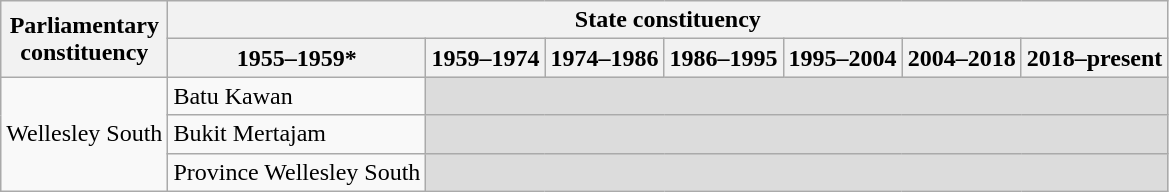<table class="wikitable">
<tr>
<th rowspan="2">Parliamentary<br>constituency</th>
<th colspan="7">State constituency</th>
</tr>
<tr>
<th>1955–1959*</th>
<th>1959–1974</th>
<th>1974–1986</th>
<th>1986–1995</th>
<th>1995–2004</th>
<th>2004–2018</th>
<th>2018–present</th>
</tr>
<tr>
<td rowspan="3">Wellesley South</td>
<td>Batu Kawan</td>
<td colspan="6" bgcolor="dcdcdc"></td>
</tr>
<tr>
<td>Bukit Mertajam</td>
<td colspan="6" bgcolor="dcdcdc"></td>
</tr>
<tr>
<td>Province Wellesley South</td>
<td colspan="6" bgcolor="dcdcdc"></td>
</tr>
</table>
